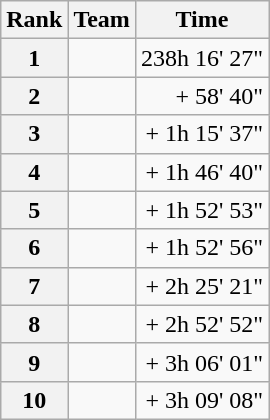<table class="wikitable">
<tr>
<th scope="col">Rank</th>
<th scope="col">Team</th>
<th scope="col">Time</th>
</tr>
<tr>
<th scope="row">1</th>
<td> </td>
<td align="right">238h 16' 27"</td>
</tr>
<tr>
<th scope="row">2</th>
<td> </td>
<td align="right">+ 58' 40"</td>
</tr>
<tr>
<th scope="row">3</th>
<td> </td>
<td align="right">+ 1h 15' 37"</td>
</tr>
<tr>
<th scope="row">4</th>
<td> </td>
<td align="right">+ 1h 46' 40"</td>
</tr>
<tr>
<th scope="row">5</th>
<td> </td>
<td align="right">+ 1h 52' 53"</td>
</tr>
<tr>
<th scope="row">6</th>
<td> </td>
<td align="right">+ 1h 52' 56"</td>
</tr>
<tr>
<th scope="row">7</th>
<td> </td>
<td align="right">+ 2h 25' 21"</td>
</tr>
<tr>
<th scope="row">8</th>
<td> </td>
<td align="right">+ 2h 52' 52"</td>
</tr>
<tr>
<th scope="row">9</th>
<td> </td>
<td align="right">+ 3h 06' 01"</td>
</tr>
<tr>
<th scope="row">10</th>
<td> </td>
<td align="right">+ 3h 09' 08"</td>
</tr>
</table>
